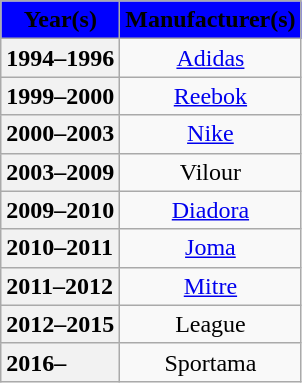<table class="wikitable float-right">
<tr class="hintergrundfarbe6">
<th style="background:blue"><span> Year(s)</span></th>
<th style="background:blue"><span> Manufacturer(s)</span></th>
</tr>
<tr style="text-align:center;">
<th style="text-align:left;">1994–1996</th>
<td><a href='#'>Adidas</a></td>
</tr>
<tr style="text-align:center;">
<th style="text-align:left;">1999–2000</th>
<td><a href='#'>Reebok</a></td>
</tr>
<tr style="text-align:center;">
<th style="text-align:left;">2000–2003</th>
<td><a href='#'>Nike</a></td>
</tr>
<tr style="text-align:center;">
<th style="text-align:left;">2003–2009</th>
<td>Vilour</td>
</tr>
<tr style="text-align:center;">
<th style="text-align:left;">2009–2010</th>
<td><a href='#'>Diadora</a></td>
</tr>
<tr style="text-align:center;">
<th style="text-align:left;">2010–2011</th>
<td><a href='#'>Joma</a></td>
</tr>
<tr style="text-align:center;">
<th style="text-align:left;">2011–2012</th>
<td><a href='#'>Mitre</a></td>
</tr>
<tr style="text-align:center;">
<th style="text-align:left;">2012–2015</th>
<td>League</td>
</tr>
<tr style="text-align:center;">
<th style="text-align:left;">2016–</th>
<td>Sportama</td>
</tr>
</table>
